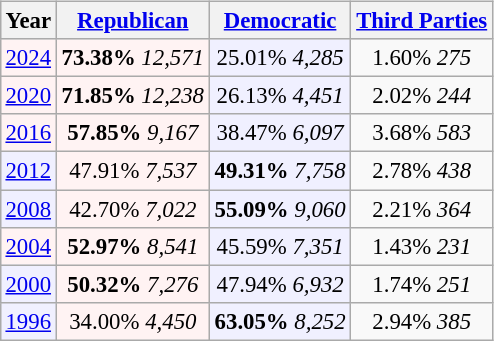<table class="wikitable" style="float:right; font-size:95%;">
<tr bgcolor=lightgrey>
<th>Year</th>
<th><a href='#'>Republican</a></th>
<th><a href='#'>Democratic</a></th>
<th><a href='#'>Third Parties</a></th>
</tr>
<tr>
<td align="center" bgcolor="#fff3f3"><a href='#'>2024</a></td>
<td align="center" bgcolor="#fff3f3"><strong>73.38%</strong> <em>12,571</em></td>
<td align="center" bgcolor="#f0f0ff">25.01% <em>4,285</em></td>
<td align="center">1.60% <em>275</em></td>
</tr>
<tr>
<td align="center" bgcolor="#fff3f3"><a href='#'>2020</a></td>
<td align="center" bgcolor="#fff3f3"><strong>71.85%</strong> <em>12,238</em></td>
<td align="center" bgcolor="#f0f0ff">26.13% <em>4,451</em></td>
<td align="center">2.02% <em>244</em></td>
</tr>
<tr>
<td align="center" bgcolor="#fff3f3"><a href='#'>2016</a></td>
<td align="center" bgcolor="#fff3f3"><strong>57.85%</strong> <em>9,167</em></td>
<td align="center" bgcolor="#f0f0ff">38.47% <em>6,097</em></td>
<td align="center">3.68% <em>583</em></td>
</tr>
<tr>
<td align="center" bgcolor="#f0f0ff"><a href='#'>2012</a></td>
<td align="center" bgcolor="#fff3f3">47.91% <em>7,537</em></td>
<td align="center" bgcolor="#f0f0ff"><strong>49.31%</strong> <em>7,758</em></td>
<td align="center">2.78% <em>438</em></td>
</tr>
<tr>
<td align="center" bgcolor="#f0f0ff"><a href='#'>2008</a></td>
<td align="center" bgcolor="#fff3f3">42.70% <em>7,022</em></td>
<td align="center" bgcolor="#f0f0ff"><strong>55.09%</strong> <em>9,060</em></td>
<td align="center">2.21% <em>364</em></td>
</tr>
<tr>
<td align="center" bgcolor="#fff3f3"><a href='#'>2004</a></td>
<td align="center" bgcolor="#fff3f3"><strong>52.97%</strong> <em>8,541</em></td>
<td align="center" bgcolor="#f0f0ff">45.59% <em>7,351</em></td>
<td align="center">1.43% <em>231</em></td>
</tr>
<tr>
<td align="center" bgcolor="#f0f0ff"><a href='#'>2000</a></td>
<td align="center" bgcolor="#fff3f3"><strong>50.32%</strong> <em>7,276</em></td>
<td align="center" bgcolor="#f0f0ff">47.94% <em>6,932</em></td>
<td align="center">1.74% <em>251</em></td>
</tr>
<tr>
<td align="center" bgcolor="#f0f0ff"><a href='#'>1996</a></td>
<td align="center" bgcolor="#fff3f3">34.00% <em>4,450</em></td>
<td align="center" bgcolor="#f0f0ff"><strong>63.05%</strong> <em>8,252</em></td>
<td align="center">2.94% <em>385</em></td>
</tr>
</table>
